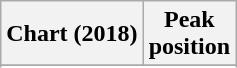<table class="wikitable sortable plainrowheaders">
<tr>
<th>Chart (2018)</th>
<th>Peak<br>position</th>
</tr>
<tr>
</tr>
<tr>
</tr>
<tr>
</tr>
<tr>
</tr>
<tr>
</tr>
</table>
